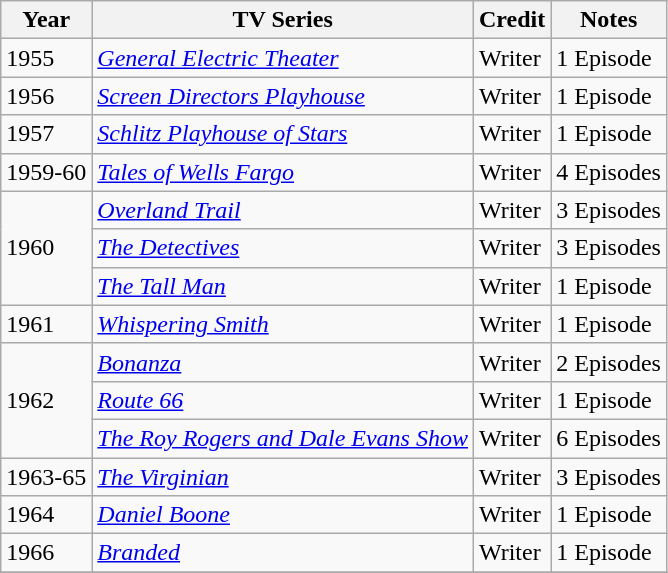<table class="wikitable">
<tr>
<th>Year</th>
<th>TV Series</th>
<th>Credit</th>
<th>Notes</th>
</tr>
<tr>
<td>1955</td>
<td><em><a href='#'>General Electric Theater</a></em></td>
<td>Writer</td>
<td>1 Episode</td>
</tr>
<tr>
<td>1956</td>
<td><em><a href='#'>Screen Directors Playhouse</a></em></td>
<td>Writer</td>
<td>1 Episode</td>
</tr>
<tr>
<td>1957</td>
<td><em><a href='#'>Schlitz Playhouse of Stars</a></em></td>
<td>Writer</td>
<td>1 Episode</td>
</tr>
<tr>
<td>1959-60</td>
<td><em><a href='#'>Tales of Wells Fargo</a></em></td>
<td>Writer</td>
<td>4 Episodes</td>
</tr>
<tr>
<td rowspan=3>1960</td>
<td><em><a href='#'>Overland Trail</a></em></td>
<td>Writer</td>
<td>3 Episodes</td>
</tr>
<tr>
<td><em><a href='#'>The Detectives</a></em></td>
<td>Writer</td>
<td>3 Episodes</td>
</tr>
<tr>
<td><em><a href='#'>The Tall Man</a></em></td>
<td>Writer</td>
<td>1 Episode</td>
</tr>
<tr>
<td>1961</td>
<td><em><a href='#'>Whispering Smith</a></em></td>
<td>Writer</td>
<td>1 Episode</td>
</tr>
<tr>
<td rowspan=3>1962</td>
<td><em><a href='#'>Bonanza</a></em></td>
<td>Writer</td>
<td>2 Episodes</td>
</tr>
<tr>
<td><em><a href='#'>Route 66</a></em></td>
<td>Writer</td>
<td>1 Episode</td>
</tr>
<tr>
<td><em><a href='#'>The Roy Rogers and Dale Evans Show</a></em></td>
<td>Writer</td>
<td>6 Episodes</td>
</tr>
<tr>
<td>1963-65</td>
<td><em><a href='#'>The Virginian</a></em></td>
<td>Writer</td>
<td>3 Episodes</td>
</tr>
<tr>
<td>1964</td>
<td><em><a href='#'>Daniel Boone</a></em></td>
<td>Writer</td>
<td>1 Episode</td>
</tr>
<tr>
<td>1966</td>
<td><em><a href='#'>Branded</a></em></td>
<td>Writer</td>
<td>1 Episode</td>
</tr>
<tr>
</tr>
</table>
